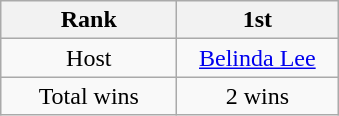<table class="wikitable" border="1">
<tr>
<th width="110">Rank</th>
<th width="100">1st</th>
</tr>
<tr align=center>
<td>Host</td>
<td><a href='#'>Belinda Lee</a></td>
</tr>
<tr align=center>
<td>Total wins</td>
<td>2 wins</td>
</tr>
</table>
